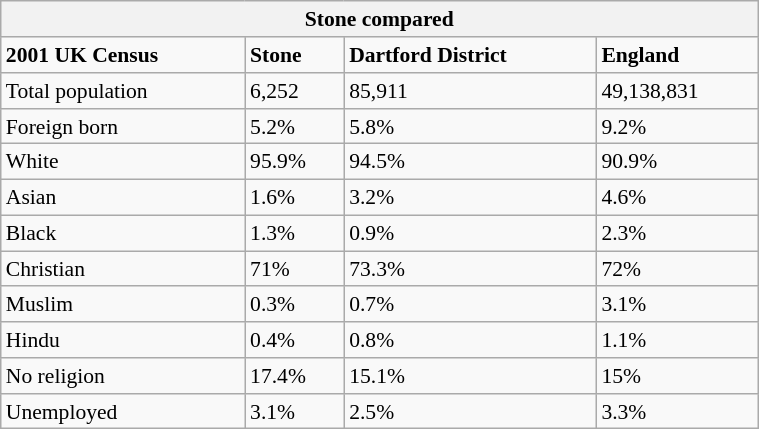<table class="wikitable" id="toc" style="float: right; margin-left: 2em; width: 40%; font-size: 90%;" cellspacing="3">
<tr>
<th colspan="4"><strong>Stone compared</strong></th>
</tr>
<tr>
<td><strong>2001 UK Census</strong></td>
<td><strong>Stone</strong></td>
<td><strong>Dartford District</strong></td>
<td><strong>England</strong></td>
</tr>
<tr>
<td>Total population</td>
<td>6,252</td>
<td>85,911</td>
<td>49,138,831</td>
</tr>
<tr>
<td>Foreign born</td>
<td>5.2%</td>
<td>5.8%</td>
<td>9.2%</td>
</tr>
<tr>
<td>White</td>
<td>95.9%</td>
<td>94.5%</td>
<td>90.9%</td>
</tr>
<tr>
<td>Asian</td>
<td>1.6%</td>
<td>3.2%</td>
<td>4.6%</td>
</tr>
<tr>
<td>Black</td>
<td>1.3%</td>
<td>0.9%</td>
<td>2.3%</td>
</tr>
<tr>
<td>Christian</td>
<td>71%</td>
<td>73.3%</td>
<td>72%</td>
</tr>
<tr>
<td>Muslim</td>
<td>0.3%</td>
<td>0.7%</td>
<td>3.1%</td>
</tr>
<tr>
<td>Hindu</td>
<td>0.4%</td>
<td>0.8%</td>
<td>1.1%</td>
</tr>
<tr>
<td>No religion</td>
<td>17.4%</td>
<td>15.1%</td>
<td>15%</td>
</tr>
<tr>
<td>Unemployed</td>
<td>3.1%</td>
<td>2.5%</td>
<td>3.3%</td>
</tr>
</table>
